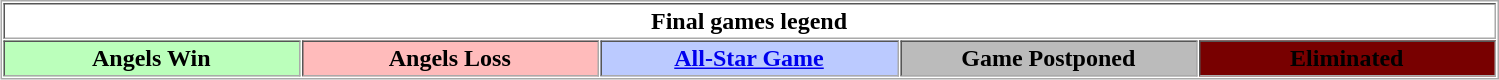<table align="center" border="1" cellpadding="2" cellspacing="1" style="border:1px solid #aaa">
<tr>
<th colspan="5">Final games legend</th>
</tr>
<tr>
<th bgcolor="bbffbb" width="192px">Angels Win</th>
<th bgcolor="ffbbbb" width="192px">Angels Loss</th>
<th bgcolor="bbcaff" width="193px"><a href='#'>All-Star Game</a></th>
<th bgcolor="bbbbbb" width="192px">Game Postponed</th>
<th bgcolor="780000" width="192px"><span>Eliminated</span></th>
</tr>
</table>
